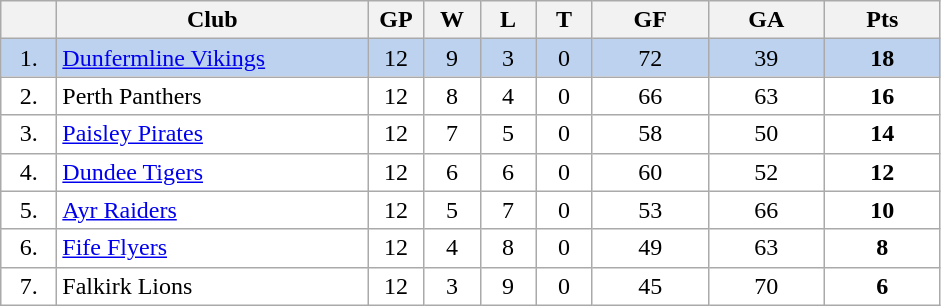<table class="wikitable">
<tr>
<th width="30"></th>
<th width="200">Club</th>
<th width="30">GP</th>
<th width="30">W</th>
<th width="30">L</th>
<th width="30">T</th>
<th width="70">GF</th>
<th width="70">GA</th>
<th width="70">Pts</th>
</tr>
<tr bgcolor="#BCD2EE" align="center">
<td>1.</td>
<td align="left"><a href='#'>Dunfermline Vikings</a></td>
<td>12</td>
<td>9</td>
<td>3</td>
<td>0</td>
<td>72</td>
<td>39</td>
<td><strong>18</strong></td>
</tr>
<tr bgcolor="#FFFFFF" align="center">
<td>2.</td>
<td align="left">Perth Panthers</td>
<td>12</td>
<td>8</td>
<td>4</td>
<td>0</td>
<td>66</td>
<td>63</td>
<td><strong>16</strong></td>
</tr>
<tr bgcolor="#FFFFFF" align="center">
<td>3.</td>
<td align="left"><a href='#'>Paisley Pirates</a></td>
<td>12</td>
<td>7</td>
<td>5</td>
<td>0</td>
<td>58</td>
<td>50</td>
<td><strong>14</strong></td>
</tr>
<tr bgcolor="#FFFFFF" align="center">
<td>4.</td>
<td align="left"><a href='#'>Dundee Tigers</a></td>
<td>12</td>
<td>6</td>
<td>6</td>
<td>0</td>
<td>60</td>
<td>52</td>
<td><strong>12</strong></td>
</tr>
<tr bgcolor="#FFFFFF" align="center">
<td>5.</td>
<td align="left"><a href='#'>Ayr Raiders</a></td>
<td>12</td>
<td>5</td>
<td>7</td>
<td>0</td>
<td>53</td>
<td>66</td>
<td><strong>10</strong></td>
</tr>
<tr bgcolor="#FFFFFF" align="center">
<td>6.</td>
<td align="left"><a href='#'>Fife Flyers</a></td>
<td>12</td>
<td>4</td>
<td>8</td>
<td>0</td>
<td>49</td>
<td>63</td>
<td><strong>8</strong></td>
</tr>
<tr bgcolor="#FFFFFF" align="center">
<td>7.</td>
<td align="left">Falkirk Lions</td>
<td>12</td>
<td>3</td>
<td>9</td>
<td>0</td>
<td>45</td>
<td>70</td>
<td><strong>6</strong></td>
</tr>
</table>
